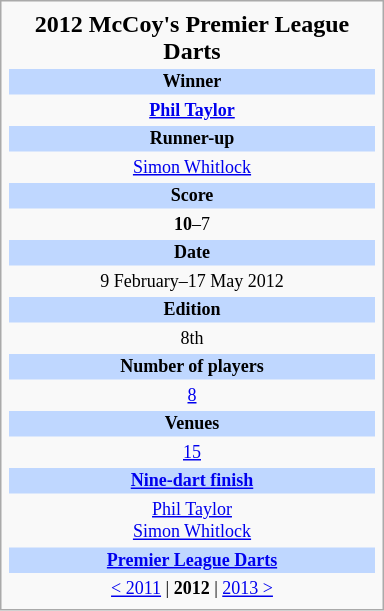<table class="infobox darts" style="width: 16em; text-align: center;">
<tr>
<th style="font-size: 16px;">2012 McCoy's Premier League Darts</th>
</tr>
<tr>
<td style="font-size: 12px; background: #BFD7FF;"><strong>Winner</strong></td>
</tr>
<tr>
<td style="font-size: 12px;"> <strong><a href='#'>Phil Taylor</a></strong></td>
</tr>
<tr>
<td style="font-size: 12px; background: #BFD7FF;"><strong>Runner-up</strong></td>
</tr>
<tr>
<td style="font-size: 12px;"> <a href='#'>Simon Whitlock</a></td>
</tr>
<tr>
<td style="font-size: 12px; background: #BFD7FF;"><strong>Score</strong></td>
</tr>
<tr>
<td style="font-size: 12px;"><strong>10</strong>–7</td>
</tr>
<tr>
<td style="font-size: 12px; background: #BFD7FF;"><strong>Date</strong></td>
</tr>
<tr>
<td style="font-size: 12px;">9 February–17 May 2012</td>
</tr>
<tr>
<td style="font-size: 12px; background: #BFD7FF;"><strong>Edition</strong></td>
</tr>
<tr>
<td style="font-size: 12px;">8th</td>
</tr>
<tr>
<td style="font-size: 12px; background: #BFD7FF;"><strong>Number of players</strong></td>
</tr>
<tr>
<td style="font-size: 12px;"><a href='#'>8</a></td>
</tr>
<tr>
<td style="font-size: 12px; background: #BFD7FF;"><strong>Venues</strong></td>
</tr>
<tr>
<td style="font-size: 12px;"><a href='#'>15</a></td>
</tr>
<tr>
<td style="font-size: 12px; background: #BFD7FF;"><strong><a href='#'>Nine-dart finish</a></strong></td>
</tr>
<tr>
<td style="font-size: 12px;"> <a href='#'>Phil Taylor</a><br> <a href='#'>Simon Whitlock</a></td>
</tr>
<tr>
<td style="font-size: 12px; background: #BFD7FF;"><strong><a href='#'>Premier League Darts</a></strong></td>
</tr>
<tr>
<td style="font-size: 12px;"><a href='#'>< 2011</a> | <strong>2012</strong> | <a href='#'>2013 ></a></td>
</tr>
</table>
